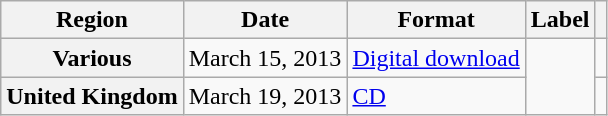<table class="wikitable plainrowheaders">
<tr>
<th scope="col">Region</th>
<th scope="col">Date</th>
<th scope="col">Format</th>
<th scope="col">Label</th>
<th scope="col"></th>
</tr>
<tr>
<th scope="row">Various</th>
<td>March 15, 2013</td>
<td><a href='#'>Digital download</a></td>
<td rowspan="2"></td>
<td align="center"></td>
</tr>
<tr>
<th scope="row">United Kingdom</th>
<td>March 19, 2013</td>
<td><a href='#'>CD</a></td>
<td align="center"></td>
</tr>
</table>
